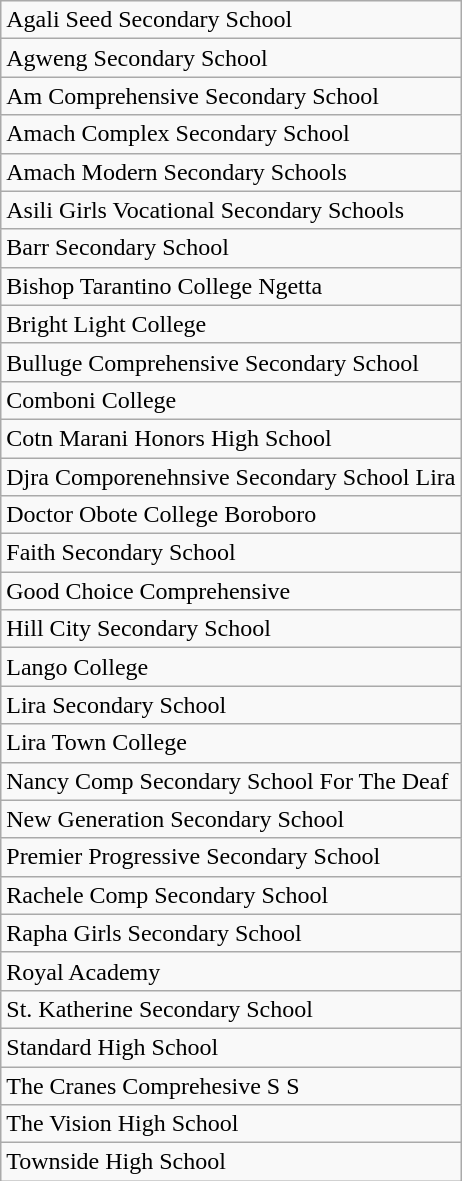<table class="wikitable">
<tr>
<td>Agali Seed Secondary School</td>
</tr>
<tr>
<td>Agweng Secondary School</td>
</tr>
<tr>
<td>Am Comprehensive Secondary School</td>
</tr>
<tr>
<td>Amach Complex Secondary School</td>
</tr>
<tr>
<td>Amach Modern Secondary Schools</td>
</tr>
<tr>
<td>Asili Girls Vocational Secondary Schools</td>
</tr>
<tr>
<td>Barr Secondary School</td>
</tr>
<tr>
<td>Bishop Tarantino College Ngetta</td>
</tr>
<tr>
<td>Bright Light College</td>
</tr>
<tr>
<td>Bulluge Comprehensive Secondary School</td>
</tr>
<tr>
<td>Comboni College</td>
</tr>
<tr>
<td>Cotn Marani Honors High School</td>
</tr>
<tr>
<td>Djra Comporenehnsive Secondary School Lira</td>
</tr>
<tr>
<td>Doctor Obote College Boroboro</td>
</tr>
<tr>
<td>Faith Secondary School</td>
</tr>
<tr>
<td>Good Choice Comprehensive</td>
</tr>
<tr>
<td>Hill City Secondary School</td>
</tr>
<tr>
<td>Lango College</td>
</tr>
<tr>
<td>Lira Secondary School</td>
</tr>
<tr>
<td>Lira Town College</td>
</tr>
<tr>
<td>Nancy Comp Secondary School For The Deaf</td>
</tr>
<tr>
<td>New Generation Secondary School</td>
</tr>
<tr>
<td>Premier Progressive Secondary School</td>
</tr>
<tr>
<td>Rachele Comp Secondary School</td>
</tr>
<tr>
<td>Rapha Girls Secondary School</td>
</tr>
<tr>
<td>Royal Academy</td>
</tr>
<tr>
<td>St. Katherine Secondary School</td>
</tr>
<tr>
<td>Standard High School</td>
</tr>
<tr>
<td>The Cranes Comprehesive S S</td>
</tr>
<tr>
<td>The Vision High School</td>
</tr>
<tr>
<td>Townside High School</td>
</tr>
</table>
